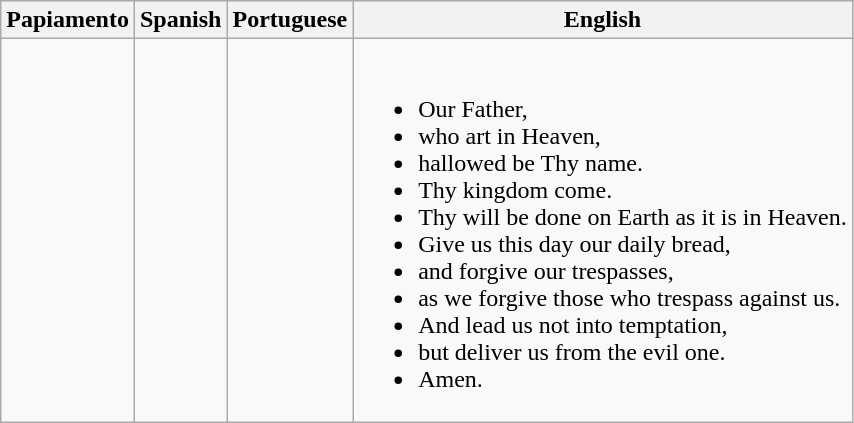<table class="wikitable vatop">
<tr>
<th>Papiamento</th>
<th>Spanish</th>
<th>Portuguese</th>
<th>English</th>
</tr>
<tr>
<td><br>
</td>
<td><br>
</td>
<td><br>
</td>
<td><br><ul><li>Our Father,</li><li>who art in Heaven,</li><li>hallowed be Thy name.</li><li>Thy kingdom come.</li><li>Thy will be done on Earth as it is in Heaven.</li><li>Give us this day our daily bread,</li><li>and forgive our trespasses,</li><li>as we forgive those who trespass against us.</li><li>And lead us not into temptation,</li><li>but deliver us from the evil one.</li><li>Amen.</li></ul></td>
</tr>
</table>
